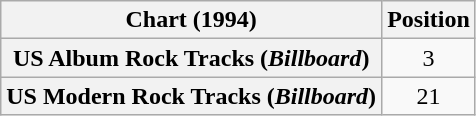<table class="wikitable sortable plainrowheaders" style="text-align:center">
<tr>
<th>Chart (1994)</th>
<th>Position</th>
</tr>
<tr>
<th scope="row">US Album Rock Tracks (<em>Billboard</em>)</th>
<td>3</td>
</tr>
<tr>
<th scope="row">US Modern Rock Tracks (<em>Billboard</em>)</th>
<td>21</td>
</tr>
</table>
